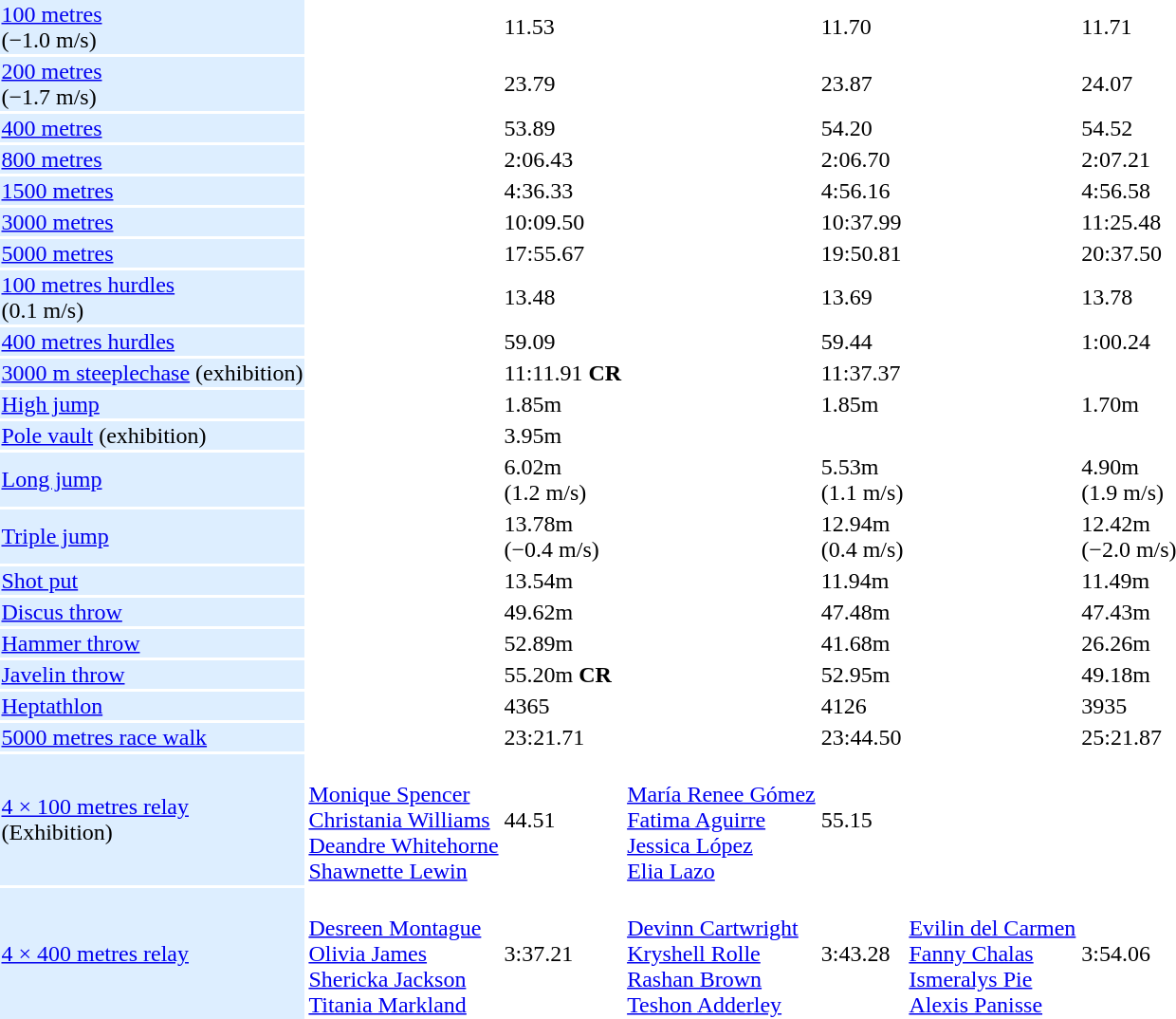<table>
<tr>
<td bgcolor = DDEEFF><a href='#'>100 metres</a> <br> (−1.0 m/s)</td>
<td></td>
<td>11.53</td>
<td></td>
<td>11.70</td>
<td></td>
<td>11.71</td>
</tr>
<tr>
<td bgcolor = DDEEFF><a href='#'>200 metres</a> <br> (−1.7 m/s)</td>
<td></td>
<td>23.79</td>
<td></td>
<td>23.87</td>
<td></td>
<td>24.07</td>
</tr>
<tr>
<td bgcolor = DDEEFF><a href='#'>400 metres</a></td>
<td></td>
<td>53.89</td>
<td></td>
<td>54.20</td>
<td></td>
<td>54.52</td>
</tr>
<tr>
<td bgcolor = DDEEFF><a href='#'>800 metres</a></td>
<td></td>
<td>2:06.43</td>
<td></td>
<td>2:06.70</td>
<td></td>
<td>2:07.21</td>
</tr>
<tr>
<td bgcolor = DDEEFF><a href='#'>1500 metres</a></td>
<td></td>
<td>4:36.33</td>
<td></td>
<td>4:56.16</td>
<td></td>
<td>4:56.58</td>
</tr>
<tr>
<td bgcolor = DDEEFF><a href='#'>3000 metres</a></td>
<td></td>
<td>10:09.50</td>
<td></td>
<td>10:37.99</td>
<td></td>
<td>11:25.48</td>
</tr>
<tr>
<td bgcolor = DDEEFF><a href='#'>5000 metres</a></td>
<td></td>
<td>17:55.67</td>
<td></td>
<td>19:50.81</td>
<td></td>
<td>20:37.50</td>
</tr>
<tr>
<td bgcolor = DDEEFF><a href='#'>100 metres hurdles</a> <br> (0.1 m/s)</td>
<td></td>
<td>13.48</td>
<td></td>
<td>13.69</td>
<td></td>
<td>13.78</td>
</tr>
<tr>
<td bgcolor = DDEEFF><a href='#'>400 metres hurdles</a></td>
<td></td>
<td>59.09</td>
<td></td>
<td>59.44</td>
<td></td>
<td>1:00.24</td>
</tr>
<tr>
<td bgcolor = DDEEFF><a href='#'>3000 m steeplechase</a> (exhibition)</td>
<td></td>
<td>11:11.91 <strong>CR</strong></td>
<td></td>
<td>11:37.37</td>
<td></td>
<td></td>
</tr>
<tr>
<td bgcolor = DDEEFF><a href='#'>High jump</a></td>
<td></td>
<td>1.85m</td>
<td></td>
<td>1.85m</td>
<td></td>
<td>1.70m</td>
</tr>
<tr>
<td bgcolor = DDEEFF><a href='#'>Pole vault</a> (exhibition)</td>
<td></td>
<td>3.95m</td>
<td></td>
<td></td>
<td></td>
<td></td>
</tr>
<tr>
<td bgcolor = DDEEFF><a href='#'>Long jump</a></td>
<td></td>
<td>6.02m <br> (1.2 m/s)</td>
<td></td>
<td>5.53m <br> (1.1 m/s)</td>
<td></td>
<td>4.90m <br> (1.9 m/s)</td>
</tr>
<tr>
<td bgcolor = DDEEFF><a href='#'>Triple jump</a></td>
<td></td>
<td>13.78m <br> (−0.4 m/s)</td>
<td></td>
<td>12.94m <br> (0.4 m/s)</td>
<td></td>
<td>12.42m <br> (−2.0 m/s)</td>
</tr>
<tr>
<td bgcolor = DDEEFF><a href='#'>Shot put</a></td>
<td></td>
<td>13.54m</td>
<td></td>
<td>11.94m</td>
<td></td>
<td>11.49m</td>
</tr>
<tr>
<td bgcolor = DDEEFF><a href='#'>Discus throw</a></td>
<td></td>
<td>49.62m</td>
<td></td>
<td>47.48m</td>
<td></td>
<td>47.43m</td>
</tr>
<tr>
<td bgcolor = DDEEFF><a href='#'>Hammer throw</a></td>
<td></td>
<td>52.89m</td>
<td></td>
<td>41.68m</td>
<td></td>
<td>26.26m</td>
</tr>
<tr>
<td bgcolor = DDEEFF><a href='#'>Javelin throw</a></td>
<td></td>
<td>55.20m <strong>CR</strong></td>
<td></td>
<td>52.95m</td>
<td></td>
<td>49.18m</td>
</tr>
<tr>
<td bgcolor = DDEEFF><a href='#'>Heptathlon</a></td>
<td></td>
<td>4365</td>
<td></td>
<td>4126</td>
<td></td>
<td>3935</td>
</tr>
<tr>
<td bgcolor = DDEEFF><a href='#'>5000 metres race walk</a></td>
<td></td>
<td>23:21.71</td>
<td></td>
<td>23:44.50</td>
<td></td>
<td>25:21.87</td>
</tr>
<tr>
<td bgcolor = DDEEFF><a href='#'>4 × 100 metres relay</a> <br> (Exhibition)</td>
<td> <br> <a href='#'>Monique Spencer</a> <br> <a href='#'>Christania Williams</a> <br> <a href='#'>Deandre Whitehorne</a> <br> <a href='#'>Shawnette Lewin</a></td>
<td>44.51</td>
<td> <br> <a href='#'>María Renee Gómez</a> <br> <a href='#'>Fatima Aguirre</a> <br> <a href='#'>Jessica López</a> <br> <a href='#'>Elia Lazo</a></td>
<td>55.15</td>
<td></td>
<td></td>
</tr>
<tr>
<td bgcolor = DDEEFF><a href='#'>4 × 400 metres relay</a></td>
<td> <br><a href='#'>Desreen Montague</a><br><a href='#'>Olivia James</a><br><a href='#'>Shericka Jackson</a><br><a href='#'>Titania Markland</a></td>
<td>3:37.21</td>
<td> <br><a href='#'>Devinn Cartwright</a><br><a href='#'>Kryshell Rolle</a><br><a href='#'>Rashan Brown</a><br><a href='#'>Teshon Adderley</a></td>
<td>3:43.28</td>
<td> <br><a href='#'>Evilin del Carmen</a><br><a href='#'>Fanny Chalas</a><br><a href='#'>Ismeralys Pie</a><br><a href='#'>Alexis Panisse</a></td>
<td>3:54.06</td>
</tr>
</table>
